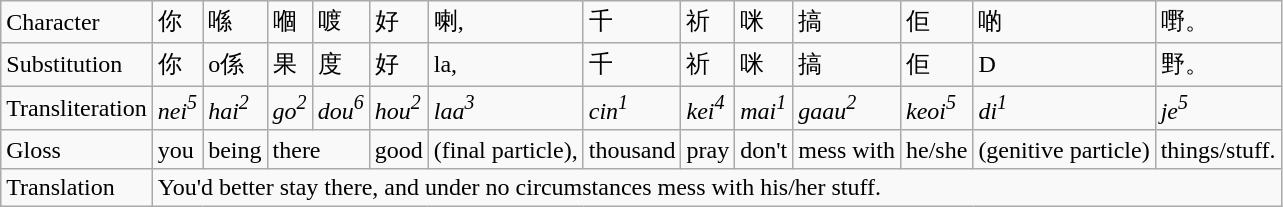<table class="wikitable">
<tr>
<td>Character</td>
<td>你</td>
<td>喺</td>
<td>嗰</td>
<td>喥</td>
<td>好</td>
<td>喇,</td>
<td>千</td>
<td>祈</td>
<td>咪</td>
<td>搞</td>
<td>佢</td>
<td>啲</td>
<td>嘢。</td>
</tr>
<tr>
<td>Substitution</td>
<td>你</td>
<td>o係</td>
<td>果</td>
<td>度</td>
<td>好</td>
<td>la,</td>
<td>千</td>
<td>祈</td>
<td>咪</td>
<td>搞</td>
<td>佢</td>
<td>D</td>
<td>野。</td>
</tr>
<tr>
<td>Transliteration</td>
<td><em>nei<sup>5</sup></em></td>
<td><em> hai<sup>2</sup></em></td>
<td><em>  go<sup>2</sup></em></td>
<td><em>  dou<sup>6</sup></em></td>
<td><em>  hou<sup>2</sup></em></td>
<td><em>  laa<sup>3</sup></em></td>
<td><em>  cin<sup>1</sup></em></td>
<td><em>  kei<sup>4</sup></em></td>
<td><em>  mai<sup>1</sup></em></td>
<td><em>  gaau<sup>2</sup></em></td>
<td><em>  keoi<sup>5</sup></em></td>
<td><em>  di<sup>1</sup></em></td>
<td><em>  je<sup>5</sup></td>
</tr>
<tr>
<td>Gloss</td>
<td>you</td>
<td>being</td>
<td colspan=2>there</td>
<td>good</td>
<td>(final particle),</td>
<td>thousand</td>
<td>pray</td>
<td>don't</td>
<td>mess with</td>
<td>he/she</td>
<td>(genitive particle)</td>
<td>things/stuff.</td>
</tr>
<tr>
<td>Translation</td>
<td colspan=13>You'd better stay there, and under no circumstances mess with his/her stuff.</td>
</tr>
</table>
